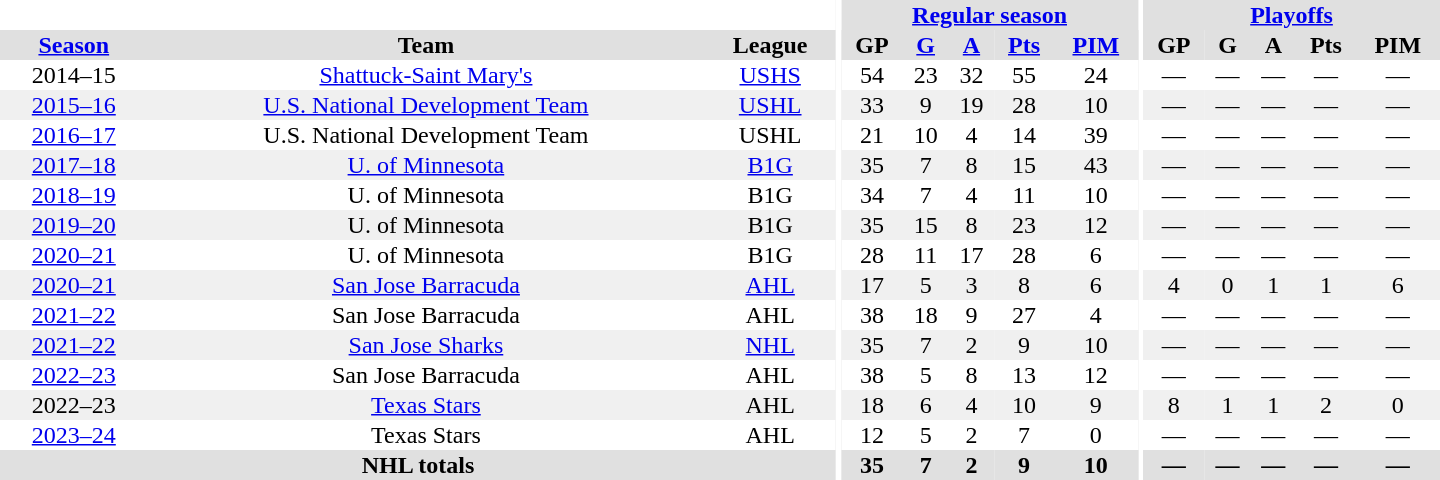<table border="0" cellpadding="1" cellspacing="0" style="text-align:center; width:60em">
<tr bgcolor="#e0e0e0">
<th colspan="3" bgcolor="#ffffff"></th>
<th rowspan="99" bgcolor="#ffffff"></th>
<th colspan="5"><a href='#'>Regular season</a></th>
<th rowspan="99" bgcolor="#ffffff"></th>
<th colspan="5"><a href='#'>Playoffs</a></th>
</tr>
<tr bgcolor="#e0e0e0">
<th><a href='#'>Season</a></th>
<th>Team</th>
<th>League</th>
<th>GP</th>
<th><a href='#'>G</a></th>
<th><a href='#'>A</a></th>
<th><a href='#'>Pts</a></th>
<th><a href='#'>PIM</a></th>
<th>GP</th>
<th>G</th>
<th>A</th>
<th>Pts</th>
<th>PIM</th>
</tr>
<tr>
<td>2014–15</td>
<td><a href='#'>Shattuck-Saint Mary's</a></td>
<td><a href='#'>USHS</a></td>
<td>54</td>
<td>23</td>
<td>32</td>
<td>55</td>
<td>24</td>
<td>—</td>
<td>—</td>
<td>—</td>
<td>—</td>
<td>—</td>
</tr>
<tr bgcolor="#f0f0f0">
<td><a href='#'>2015–16</a></td>
<td><a href='#'>U.S. National Development Team</a></td>
<td><a href='#'>USHL</a></td>
<td>33</td>
<td>9</td>
<td>19</td>
<td>28</td>
<td>10</td>
<td>—</td>
<td>—</td>
<td>—</td>
<td>—</td>
<td>—</td>
</tr>
<tr>
<td><a href='#'>2016–17</a></td>
<td>U.S. National Development Team</td>
<td>USHL</td>
<td>21</td>
<td>10</td>
<td>4</td>
<td>14</td>
<td>39</td>
<td>—</td>
<td>—</td>
<td>—</td>
<td>—</td>
<td>—</td>
</tr>
<tr bgcolor="#f0f0f0">
<td><a href='#'>2017–18</a></td>
<td><a href='#'>U. of Minnesota</a></td>
<td><a href='#'>B1G</a></td>
<td>35</td>
<td>7</td>
<td>8</td>
<td>15</td>
<td>43</td>
<td>—</td>
<td>—</td>
<td>—</td>
<td>—</td>
<td>—</td>
</tr>
<tr>
<td><a href='#'>2018–19</a></td>
<td>U. of Minnesota</td>
<td>B1G</td>
<td>34</td>
<td>7</td>
<td>4</td>
<td>11</td>
<td>10</td>
<td>—</td>
<td>—</td>
<td>—</td>
<td>—</td>
<td>—</td>
</tr>
<tr bgcolor="#f0f0f0">
<td><a href='#'>2019–20</a></td>
<td>U. of Minnesota</td>
<td>B1G</td>
<td>35</td>
<td>15</td>
<td>8</td>
<td>23</td>
<td>12</td>
<td>—</td>
<td>—</td>
<td>—</td>
<td>—</td>
<td>—</td>
</tr>
<tr>
<td><a href='#'>2020–21</a></td>
<td>U. of Minnesota</td>
<td>B1G</td>
<td>28</td>
<td>11</td>
<td>17</td>
<td>28</td>
<td>6</td>
<td>—</td>
<td>—</td>
<td>—</td>
<td>—</td>
<td>—</td>
</tr>
<tr bgcolor="#f0f0f0">
<td><a href='#'>2020–21</a></td>
<td><a href='#'>San Jose Barracuda</a></td>
<td><a href='#'>AHL</a></td>
<td>17</td>
<td>5</td>
<td>3</td>
<td>8</td>
<td>6</td>
<td>4</td>
<td>0</td>
<td>1</td>
<td>1</td>
<td>6</td>
</tr>
<tr>
<td><a href='#'>2021–22</a></td>
<td>San Jose Barracuda</td>
<td>AHL</td>
<td>38</td>
<td>18</td>
<td>9</td>
<td>27</td>
<td>4</td>
<td>—</td>
<td>—</td>
<td>—</td>
<td>—</td>
<td>—</td>
</tr>
<tr bgcolor="#f0f0f0">
<td><a href='#'>2021–22</a></td>
<td><a href='#'>San Jose Sharks</a></td>
<td><a href='#'>NHL</a></td>
<td>35</td>
<td>7</td>
<td>2</td>
<td>9</td>
<td>10</td>
<td>—</td>
<td>—</td>
<td>—</td>
<td>—</td>
<td>—</td>
</tr>
<tr>
<td><a href='#'>2022–23</a></td>
<td>San Jose Barracuda</td>
<td>AHL</td>
<td>38</td>
<td>5</td>
<td>8</td>
<td>13</td>
<td>12</td>
<td>—</td>
<td>—</td>
<td>—</td>
<td>—</td>
<td>—</td>
</tr>
<tr bgcolor="#f0f0f0">
<td>2022–23</td>
<td><a href='#'>Texas Stars</a></td>
<td>AHL</td>
<td>18</td>
<td>6</td>
<td>4</td>
<td>10</td>
<td>9</td>
<td>8</td>
<td>1</td>
<td>1</td>
<td>2</td>
<td>0</td>
</tr>
<tr>
<td><a href='#'>2023–24</a></td>
<td>Texas Stars</td>
<td>AHL</td>
<td>12</td>
<td>5</td>
<td>2</td>
<td>7</td>
<td>0</td>
<td>—</td>
<td>—</td>
<td>—</td>
<td>—</td>
<td>—</td>
</tr>
<tr bgcolor="#e0e0e0">
<th colspan="3">NHL totals</th>
<th>35</th>
<th>7</th>
<th>2</th>
<th>9</th>
<th>10</th>
<th>—</th>
<th>—</th>
<th>—</th>
<th>—</th>
<th>—</th>
</tr>
</table>
